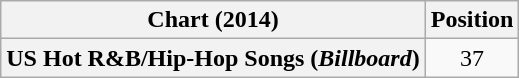<table class="wikitable plainrowheaders">
<tr>
<th scope="col">Chart (2014)</th>
<th scope="col">Position</th>
</tr>
<tr>
<th scope="row">US Hot R&B/Hip-Hop Songs (<em>Billboard</em>)</th>
<td style="text-align:center">37</td>
</tr>
</table>
